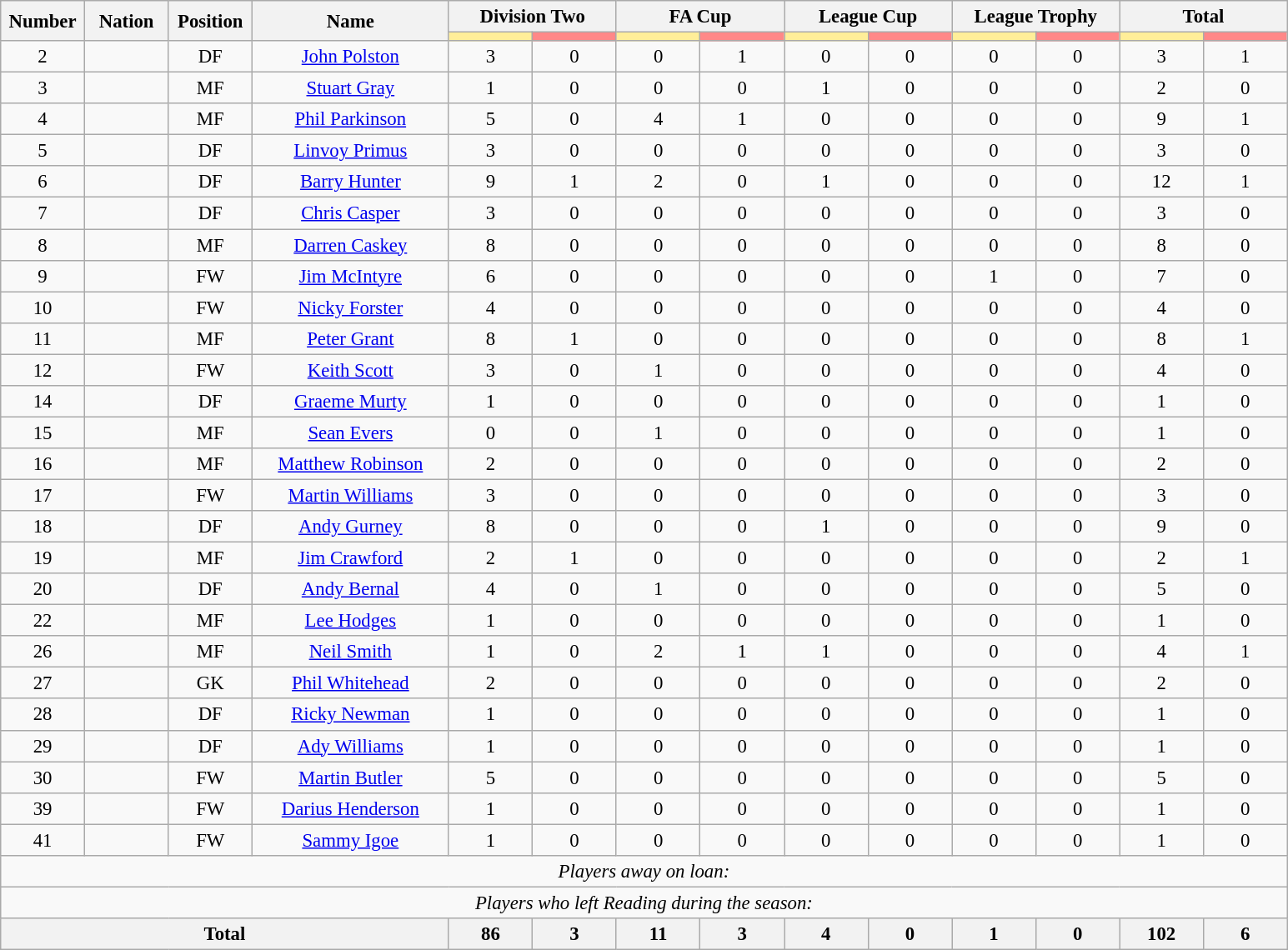<table class="wikitable" style="font-size: 95%; text-align: center;">
<tr>
<th rowspan=2 width=60>Number</th>
<th rowspan=2 width=60>Nation</th>
<th rowspan=2 width=60>Position</th>
<th rowspan=2 width=150>Name</th>
<th colspan=2>Division Two</th>
<th colspan=2>FA Cup</th>
<th colspan=2>League Cup</th>
<th colspan=2>League Trophy</th>
<th colspan=2>Total</th>
</tr>
<tr>
<th style="width:60px; background:#fe9;"></th>
<th style="width:60px; background:#ff8888;"></th>
<th style="width:60px; background:#fe9;"></th>
<th style="width:60px; background:#ff8888;"></th>
<th style="width:60px; background:#fe9;"></th>
<th style="width:60px; background:#ff8888;"></th>
<th style="width:60px; background:#fe9;"></th>
<th style="width:60px; background:#ff8888;"></th>
<th style="width:60px; background:#fe9;"></th>
<th style="width:60px; background:#ff8888;"></th>
</tr>
<tr>
<td>2</td>
<td></td>
<td>DF</td>
<td><a href='#'>John Polston</a></td>
<td>3</td>
<td>0</td>
<td>0</td>
<td>1</td>
<td>0</td>
<td>0</td>
<td>0</td>
<td>0</td>
<td>3</td>
<td>1</td>
</tr>
<tr>
<td>3</td>
<td></td>
<td>MF</td>
<td><a href='#'>Stuart Gray</a></td>
<td>1</td>
<td>0</td>
<td>0</td>
<td>0</td>
<td>1</td>
<td>0</td>
<td>0</td>
<td>0</td>
<td>2</td>
<td>0</td>
</tr>
<tr>
<td>4</td>
<td></td>
<td>MF</td>
<td><a href='#'>Phil Parkinson</a></td>
<td>5</td>
<td>0</td>
<td>4</td>
<td>1</td>
<td>0</td>
<td>0</td>
<td>0</td>
<td>0</td>
<td>9</td>
<td>1</td>
</tr>
<tr>
<td>5</td>
<td></td>
<td>DF</td>
<td><a href='#'>Linvoy Primus</a></td>
<td>3</td>
<td>0</td>
<td>0</td>
<td>0</td>
<td>0</td>
<td>0</td>
<td>0</td>
<td>0</td>
<td>3</td>
<td>0</td>
</tr>
<tr>
<td>6</td>
<td></td>
<td>DF</td>
<td><a href='#'>Barry Hunter</a></td>
<td>9</td>
<td>1</td>
<td>2</td>
<td>0</td>
<td>1</td>
<td>0</td>
<td>0</td>
<td>0</td>
<td>12</td>
<td>1</td>
</tr>
<tr>
<td>7</td>
<td></td>
<td>DF</td>
<td><a href='#'>Chris Casper</a></td>
<td>3</td>
<td>0</td>
<td>0</td>
<td>0</td>
<td>0</td>
<td>0</td>
<td>0</td>
<td>0</td>
<td>3</td>
<td>0</td>
</tr>
<tr>
<td>8</td>
<td></td>
<td>MF</td>
<td><a href='#'>Darren Caskey</a></td>
<td>8</td>
<td>0</td>
<td>0</td>
<td>0</td>
<td>0</td>
<td>0</td>
<td>0</td>
<td>0</td>
<td>8</td>
<td>0</td>
</tr>
<tr>
<td>9</td>
<td></td>
<td>FW</td>
<td><a href='#'>Jim McIntyre</a></td>
<td>6</td>
<td>0</td>
<td>0</td>
<td>0</td>
<td>0</td>
<td>0</td>
<td>1</td>
<td>0</td>
<td>7</td>
<td>0</td>
</tr>
<tr>
<td>10</td>
<td></td>
<td>FW</td>
<td><a href='#'>Nicky Forster</a></td>
<td>4</td>
<td>0</td>
<td>0</td>
<td>0</td>
<td>0</td>
<td>0</td>
<td>0</td>
<td>0</td>
<td>4</td>
<td>0</td>
</tr>
<tr>
<td>11</td>
<td></td>
<td>MF</td>
<td><a href='#'>Peter Grant</a></td>
<td>8</td>
<td>1</td>
<td>0</td>
<td>0</td>
<td>0</td>
<td>0</td>
<td>0</td>
<td>0</td>
<td>8</td>
<td>1</td>
</tr>
<tr>
<td>12</td>
<td></td>
<td>FW</td>
<td><a href='#'>Keith Scott</a></td>
<td>3</td>
<td>0</td>
<td>1</td>
<td>0</td>
<td>0</td>
<td>0</td>
<td>0</td>
<td>0</td>
<td>4</td>
<td>0</td>
</tr>
<tr>
<td>14</td>
<td></td>
<td>DF</td>
<td><a href='#'>Graeme Murty</a></td>
<td>1</td>
<td>0</td>
<td>0</td>
<td>0</td>
<td>0</td>
<td>0</td>
<td>0</td>
<td>0</td>
<td>1</td>
<td>0</td>
</tr>
<tr>
<td>15</td>
<td></td>
<td>MF</td>
<td><a href='#'>Sean Evers</a></td>
<td>0</td>
<td>0</td>
<td>1</td>
<td>0</td>
<td>0</td>
<td>0</td>
<td>0</td>
<td>0</td>
<td>1</td>
<td>0</td>
</tr>
<tr>
<td>16</td>
<td></td>
<td>MF</td>
<td><a href='#'>Matthew Robinson</a></td>
<td>2</td>
<td>0</td>
<td>0</td>
<td>0</td>
<td>0</td>
<td>0</td>
<td>0</td>
<td>0</td>
<td>2</td>
<td>0</td>
</tr>
<tr>
<td>17</td>
<td></td>
<td>FW</td>
<td><a href='#'>Martin Williams</a></td>
<td>3</td>
<td>0</td>
<td>0</td>
<td>0</td>
<td>0</td>
<td>0</td>
<td>0</td>
<td>0</td>
<td>3</td>
<td>0</td>
</tr>
<tr>
<td>18</td>
<td></td>
<td>DF</td>
<td><a href='#'>Andy Gurney</a></td>
<td>8</td>
<td>0</td>
<td>0</td>
<td>0</td>
<td>1</td>
<td>0</td>
<td>0</td>
<td>0</td>
<td>9</td>
<td>0</td>
</tr>
<tr>
<td>19</td>
<td></td>
<td>MF</td>
<td><a href='#'>Jim Crawford</a></td>
<td>2</td>
<td>1</td>
<td>0</td>
<td>0</td>
<td>0</td>
<td>0</td>
<td>0</td>
<td>0</td>
<td>2</td>
<td>1</td>
</tr>
<tr>
<td>20</td>
<td></td>
<td>DF</td>
<td><a href='#'>Andy Bernal</a></td>
<td>4</td>
<td>0</td>
<td>1</td>
<td>0</td>
<td>0</td>
<td>0</td>
<td>0</td>
<td>0</td>
<td>5</td>
<td>0</td>
</tr>
<tr>
<td>22</td>
<td></td>
<td>MF</td>
<td><a href='#'>Lee Hodges</a></td>
<td>1</td>
<td>0</td>
<td>0</td>
<td>0</td>
<td>0</td>
<td>0</td>
<td>0</td>
<td>0</td>
<td>1</td>
<td>0</td>
</tr>
<tr>
<td>26</td>
<td></td>
<td>MF</td>
<td><a href='#'>Neil Smith</a></td>
<td>1</td>
<td>0</td>
<td>2</td>
<td>1</td>
<td>1</td>
<td>0</td>
<td>0</td>
<td>0</td>
<td>4</td>
<td>1</td>
</tr>
<tr>
<td>27</td>
<td></td>
<td>GK</td>
<td><a href='#'>Phil Whitehead</a></td>
<td>2</td>
<td>0</td>
<td>0</td>
<td>0</td>
<td>0</td>
<td>0</td>
<td>0</td>
<td>0</td>
<td>2</td>
<td>0</td>
</tr>
<tr>
<td>28</td>
<td></td>
<td>DF</td>
<td><a href='#'>Ricky Newman</a></td>
<td>1</td>
<td>0</td>
<td>0</td>
<td>0</td>
<td>0</td>
<td>0</td>
<td>0</td>
<td>0</td>
<td>1</td>
<td>0</td>
</tr>
<tr>
<td>29</td>
<td></td>
<td>DF</td>
<td><a href='#'>Ady Williams</a></td>
<td>1</td>
<td>0</td>
<td>0</td>
<td>0</td>
<td>0</td>
<td>0</td>
<td>0</td>
<td>0</td>
<td>1</td>
<td>0</td>
</tr>
<tr>
<td>30</td>
<td></td>
<td>FW</td>
<td><a href='#'>Martin Butler</a></td>
<td>5</td>
<td>0</td>
<td>0</td>
<td>0</td>
<td>0</td>
<td>0</td>
<td>0</td>
<td>0</td>
<td>5</td>
<td>0</td>
</tr>
<tr>
<td>39</td>
<td></td>
<td>FW</td>
<td><a href='#'>Darius Henderson</a></td>
<td>1</td>
<td>0</td>
<td>0</td>
<td>0</td>
<td>0</td>
<td>0</td>
<td>0</td>
<td>0</td>
<td>1</td>
<td>0</td>
</tr>
<tr>
<td>41</td>
<td></td>
<td>FW</td>
<td><a href='#'>Sammy Igoe</a></td>
<td>1</td>
<td>0</td>
<td>0</td>
<td>0</td>
<td>0</td>
<td>0</td>
<td>0</td>
<td>0</td>
<td>1</td>
<td>0</td>
</tr>
<tr>
<td colspan="15"><em>Players away on loan:</em></td>
</tr>
<tr>
<td colspan="15"><em>Players who left Reading during the season:</em></td>
</tr>
<tr>
<th colspan=4>Total</th>
<th>86</th>
<th>3</th>
<th>11</th>
<th>3</th>
<th>4</th>
<th>0</th>
<th>1</th>
<th>0</th>
<th>102</th>
<th>6</th>
</tr>
</table>
